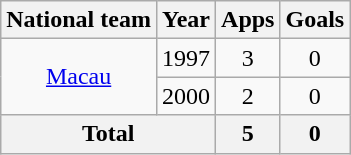<table class="wikitable" style="text-align:center">
<tr>
<th>National team</th>
<th>Year</th>
<th>Apps</th>
<th>Goals</th>
</tr>
<tr>
<td rowspan="2"><a href='#'>Macau</a></td>
<td>1997</td>
<td>3</td>
<td>0</td>
</tr>
<tr>
<td>2000</td>
<td>2</td>
<td>0</td>
</tr>
<tr>
<th colspan=2>Total</th>
<th>5</th>
<th>0</th>
</tr>
</table>
